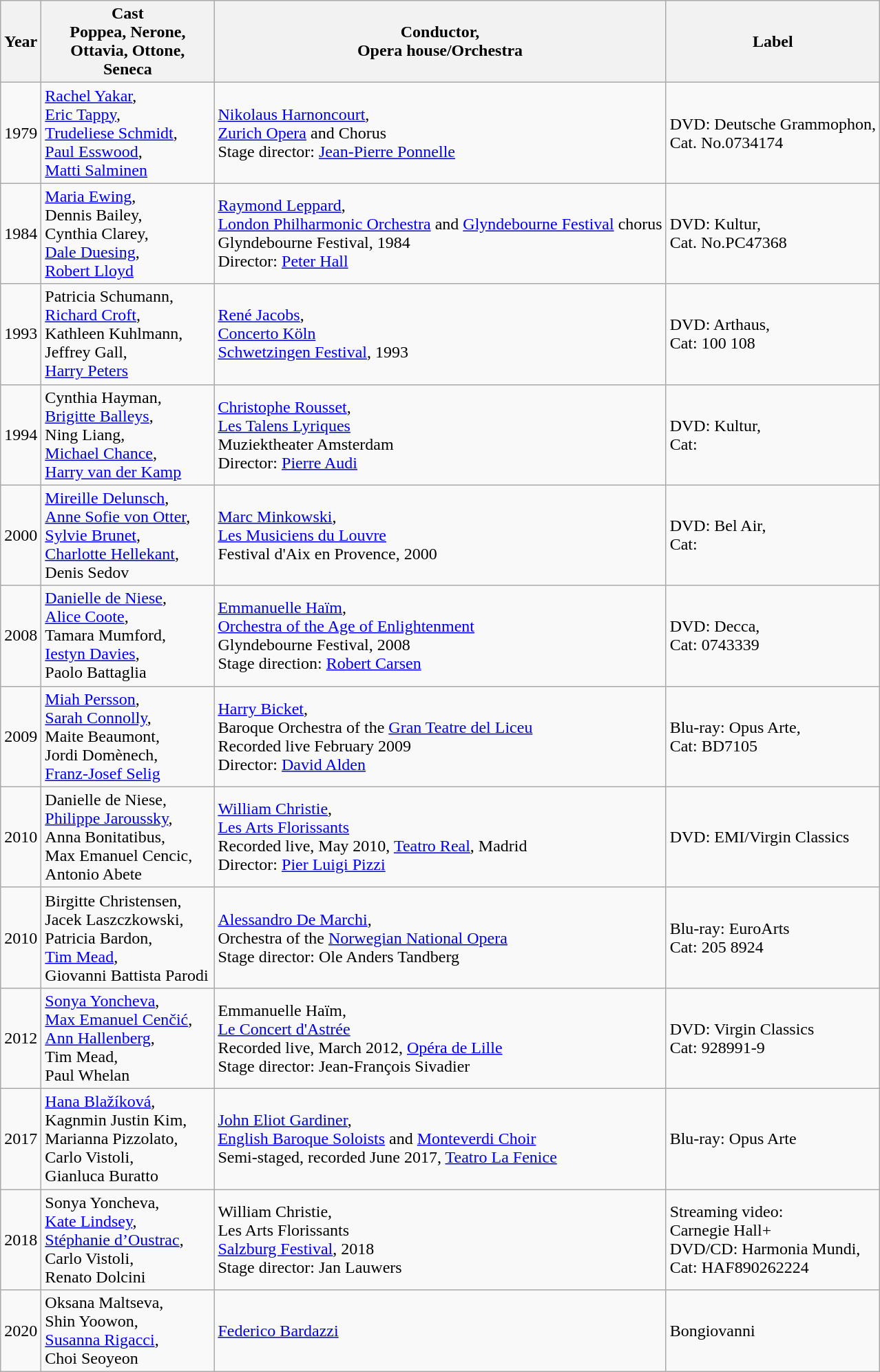<table class= "wikitable">
<tr>
<th>Year</th>
<th width="160">Cast<br>Poppea, Nerone, Ottavia, Ottone, Seneca</th>
<th>Conductor,<br>Opera house/Orchestra</th>
<th>Label</th>
</tr>
<tr>
<td>1979</td>
<td><a href='#'>Rachel Yakar</a>, <br> <a href='#'>Eric Tappy</a>,<br>  <a href='#'>Trudeliese Schmidt</a>,<br>  <a href='#'>Paul Esswood</a>,<br>  <a href='#'>Matti Salminen</a></td>
<td><a href='#'>Nikolaus Harnoncourt</a>,<br><a href='#'>Zurich Opera</a> and Chorus<br>Stage director: <a href='#'>Jean-Pierre Ponnelle</a></td>
<td>DVD: Deutsche Grammophon,<br>Cat. No.0734174</td>
</tr>
<tr>
<td>1984</td>
<td><a href='#'>Maria Ewing</a>,<br>  Dennis Bailey,<br>  Cynthia Clarey,<br>  <a href='#'>Dale Duesing</a>,<br>  <a href='#'>Robert Lloyd</a></td>
<td><a href='#'>Raymond Leppard</a>,<br><a href='#'>London Philharmonic Orchestra</a> and <a href='#'>Glyndebourne Festival</a> chorus<br>Glyndebourne Festival, 1984<br>Director: <a href='#'>Peter Hall</a></td>
<td>DVD: Kultur,<br>Cat. No.PC47368</td>
</tr>
<tr>
<td>1993</td>
<td>Patricia Schumann,<br>  <a href='#'>Richard Croft</a>, <br> Kathleen Kuhlmann,<br>  Jeffrey Gall,<br>  <a href='#'>Harry Peters</a></td>
<td><a href='#'>René Jacobs</a>,<br><a href='#'>Concerto Köln</a><br><a href='#'>Schwetzingen Festival</a>, 1993</td>
<td>DVD: Arthaus,<br>Cat: 100 108</td>
</tr>
<tr>
<td>1994</td>
<td>Cynthia Hayman,<br> <a href='#'>Brigitte Balleys</a>,<br>  Ning Liang, <br> <a href='#'>Michael Chance</a>, <br> <a href='#'>Harry van der Kamp</a></td>
<td><a href='#'>Christophe Rousset</a>,<br><a href='#'>Les Talens Lyriques</a><br>Muziektheater Amsterdam<br>Director: <a href='#'>Pierre Audi</a></td>
<td>DVD: Kultur,<br>Cat:</td>
</tr>
<tr>
<td>2000</td>
<td><a href='#'>Mireille Delunsch</a>,<br><a href='#'>Anne Sofie von Otter</a>,<br><a href='#'>Sylvie Brunet</a>,<br><a href='#'>Charlotte Hellekant</a>,<br>  Denis Sedov</td>
<td><a href='#'>Marc Minkowski</a>,<br><a href='#'>Les Musiciens du Louvre</a><br>Festival d'Aix en Provence, 2000</td>
<td>DVD: Bel Air,<br>Cat:</td>
</tr>
<tr>
<td>2008</td>
<td><a href='#'>Danielle de Niese</a>,<br><a href='#'>Alice Coote</a>, <br> Tamara Mumford,<br><a href='#'>Iestyn Davies</a>,<br>Paolo Battaglia</td>
<td><a href='#'>Emmanuelle Haïm</a>,<br><a href='#'>Orchestra of the Age of Enlightenment</a><br>Glyndebourne Festival, 2008<br>Stage direction: <a href='#'>Robert Carsen</a></td>
<td>DVD: Decca,<br>Cat: 0743339</td>
</tr>
<tr>
<td>2009</td>
<td><a href='#'>Miah Persson</a>,<br><a href='#'>Sarah Connolly</a>,<br>Maite Beaumont,<br>Jordi Domènech,<br><a href='#'>Franz-Josef Selig</a></td>
<td><a href='#'>Harry Bicket</a>,<br>Baroque Orchestra of the <a href='#'>Gran Teatre del Liceu</a><br>Recorded live February 2009<br>Director: <a href='#'>David Alden</a></td>
<td>Blu-ray: Opus Arte,<br>Cat: BD7105</td>
</tr>
<tr>
<td>2010</td>
<td>Danielle de Niese,<br><a href='#'>Philippe Jaroussky</a>,<br>Anna Bonitatibus,<br>Max Emanuel Cencic,<br>Antonio Abete</td>
<td><a href='#'>William Christie</a>,<br><a href='#'>Les Arts Florissants</a><br>Recorded live, May 2010, <a href='#'>Teatro Real</a>, Madrid<br>Director: <a href='#'>Pier Luigi Pizzi</a></td>
<td>DVD: EMI/Virgin Classics</td>
</tr>
<tr>
<td>2010</td>
<td>Birgitte Christensen,<br>Jacek Laszczkowski,<br>Patricia Bardon,<br><a href='#'>Tim Mead</a>,<br>Giovanni Battista Parodi</td>
<td><a href='#'>Alessandro De Marchi</a>,<br>Orchestra of the <a href='#'>Norwegian National Opera</a><br>Stage director: Ole Anders Tandberg</td>
<td>Blu-ray: EuroArts<br>Cat: 205 8924</td>
</tr>
<tr>
<td>2012</td>
<td><a href='#'>Sonya Yoncheva</a>,<br><a href='#'>Max Emanuel Cenčić</a>,<br><a href='#'>Ann Hallenberg</a>,<br>Tim Mead,<br>Paul Whelan</td>
<td>Emmanuelle Haïm,<br><a href='#'>Le Concert d'Astrée</a><br>Recorded live, March 2012, <a href='#'>Opéra de Lille</a><br>Stage director: Jean-François Sivadier</td>
<td>DVD: Virgin Classics<br>Cat: 928991-9</td>
</tr>
<tr>
<td>2017</td>
<td><a href='#'>Hana Blažíková</a>,<br>Kagnmin Justin Kim,<br>Marianna Pizzolato,<br> Carlo Vistoli,<br>Gianluca Buratto</td>
<td><a href='#'>John Eliot Gardiner</a>,<br><a href='#'>English Baroque Soloists</a> and <a href='#'>Monteverdi Choir</a><br>Semi-staged, recorded June 2017, <a href='#'>Teatro La Fenice</a></td>
<td>Blu-ray: Opus Arte</td>
</tr>
<tr>
<td>2018</td>
<td>Sonya Yoncheva,<br><a href='#'>Kate Lindsey</a>,<br><a href='#'>Stéphanie d’Oustrac</a>,<br> Carlo Vistoli,<br>Renato Dolcini</td>
<td>William Christie,<br>Les Arts Florissants<br><a href='#'>Salzburg Festival</a>, 2018<br>Stage director: Jan Lauwers</td>
<td>Streaming video:<br>Carnegie Hall+<br>DVD/CD: Harmonia Mundi,<br>Cat: HAF890262224</td>
</tr>
<tr>
<td>2020</td>
<td>Oksana Maltseva,<br>Shin Yoowon,<br><a href='#'>Susanna Rigacci</a>,<br>Choi Seoyeon</td>
<td><a href='#'>Federico Bardazzi</a></td>
<td>Bongiovanni</td>
</tr>
</table>
